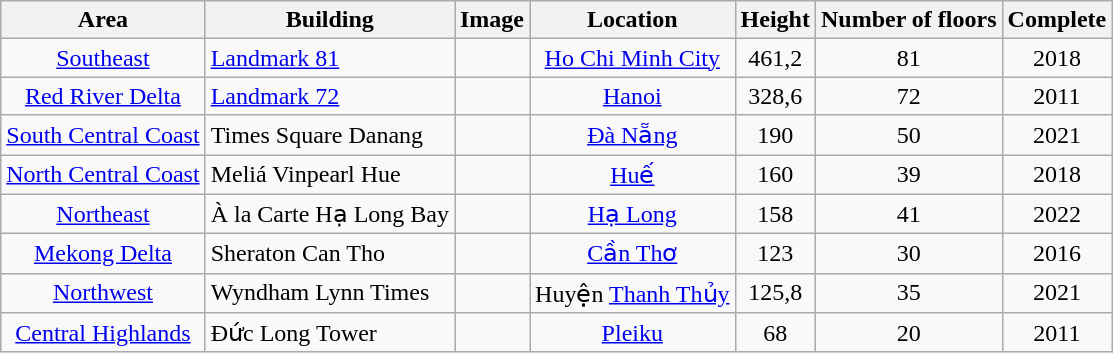<table class="wikitable sortable" style="text-align:center">
<tr>
<th>Area</th>
<th>Building</th>
<th>Image</th>
<th>Location</th>
<th>Height</th>
<th>Number of floors</th>
<th>Complete</th>
</tr>
<tr>
<td><a href='#'>Southeast</a></td>
<td align="left"><a href='#'>Landmark 81</a></td>
<td></td>
<td><a href='#'>Ho Chi Minh City</a></td>
<td>461,2</td>
<td>81</td>
<td>2018</td>
</tr>
<tr>
<td><a href='#'>Red River Delta</a></td>
<td align="left"><a href='#'>Landmark 72</a></td>
<td></td>
<td><a href='#'>Hanoi</a></td>
<td>328,6</td>
<td>72</td>
<td>2011</td>
</tr>
<tr>
<td><a href='#'>South Central Coast</a></td>
<td align="left">Times Square Danang</td>
<td></td>
<td><a href='#'>Đà Nẵng</a></td>
<td>190</td>
<td>50</td>
<td>2021</td>
</tr>
<tr>
<td><a href='#'>North Central Coast</a></td>
<td align="left">Meliá Vinpearl Hue</td>
<td></td>
<td><a href='#'>Huế</a></td>
<td>160</td>
<td>39</td>
<td>2018</td>
</tr>
<tr>
<td><a href='#'>Northeast</a></td>
<td align="left">À la Carte Hạ Long Bay</td>
<td></td>
<td><a href='#'>Hạ Long</a></td>
<td>158</td>
<td>41</td>
<td>2022</td>
</tr>
<tr>
<td><a href='#'>Mekong Delta</a></td>
<td align="left">Sheraton Can Tho</td>
<td></td>
<td><a href='#'>Cần Thơ</a></td>
<td>123</td>
<td>30</td>
<td>2016</td>
</tr>
<tr>
<td><a href='#'>Northwest</a></td>
<td align="left">Wyndham Lynn Times</td>
<td></td>
<td>Huyện <a href='#'>Thanh Thủy</a></td>
<td>125,8</td>
<td>35</td>
<td>2021</td>
</tr>
<tr>
<td><a href='#'>Central Highlands</a></td>
<td align="left">Đức Long Tower</td>
<td></td>
<td><a href='#'>Pleiku</a></td>
<td>68</td>
<td>20</td>
<td>2011</td>
</tr>
</table>
